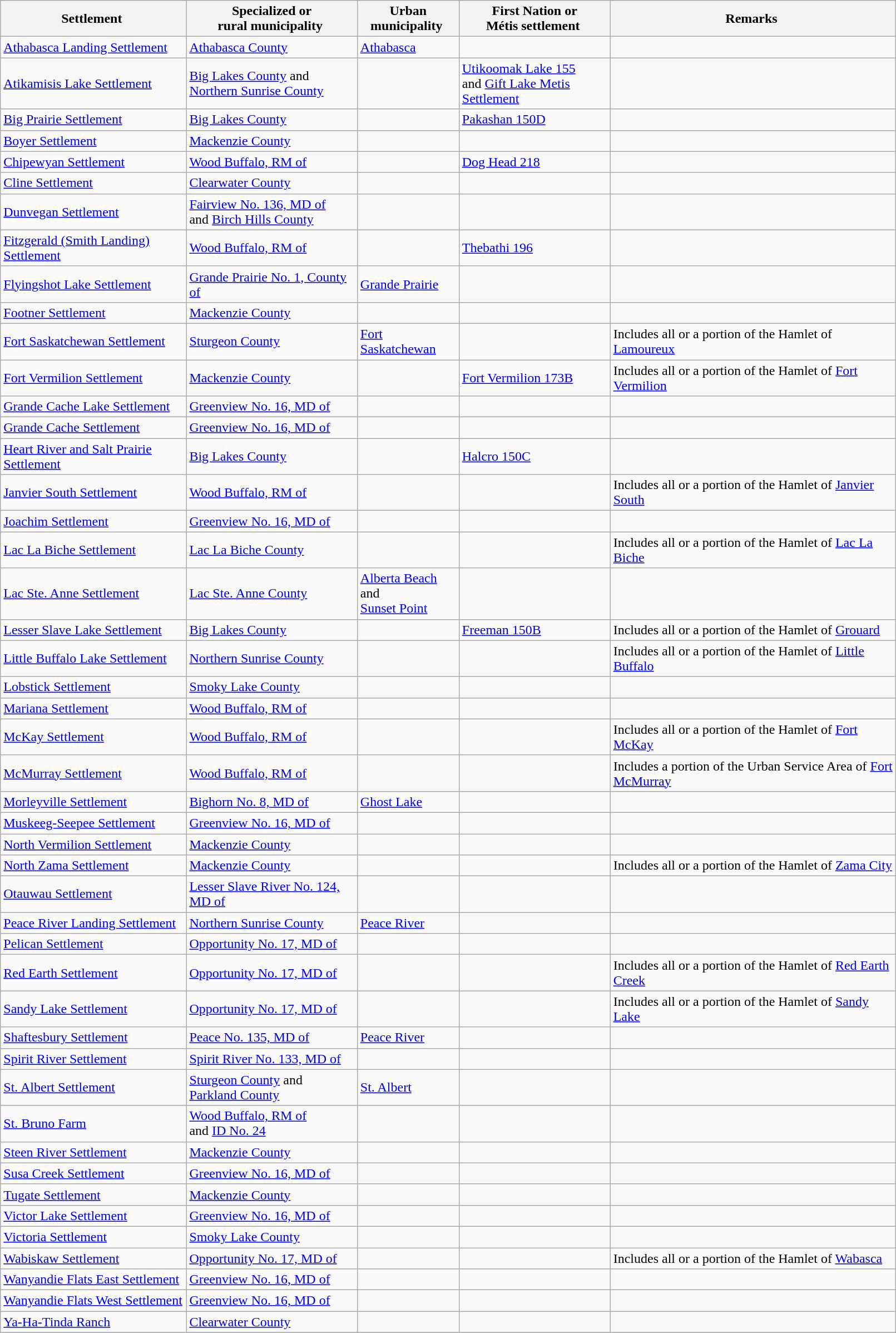<table class="wikitable sortable" style="width:85%">
<tr>
<th width=""><strong>Settlement</strong> </th>
<th width=""><strong>Specialized or<br>rural municipality</strong> </th>
<th width=""><strong>Urban<br>municipality</strong> </th>
<th width=""><strong>First Nation or<br>Métis settlement</strong> </th>
<th class=unsortable><strong>Remarks</strong> </th>
</tr>
<tr>
<td><a href='#'>Athabasca Landing Settlement</a></td>
<td><a href='#'>Athabasca County</a></td>
<td><a href='#'>Athabasca</a></td>
<td> </td>
<td> </td>
</tr>
<tr>
<td><a href='#'>Atikamisis Lake Settlement</a></td>
<td><a href='#'>Big Lakes County</a> and<br><a href='#'>Northern Sunrise County</a></td>
<td> </td>
<td><a href='#'>Utikoomak Lake 155</a><br>and <a href='#'>Gift Lake Metis Settlement</a></td>
<td> </td>
</tr>
<tr>
<td><a href='#'>Big Prairie Settlement</a></td>
<td><a href='#'>Big Lakes County</a></td>
<td> </td>
<td><a href='#'>Pakashan 150D</a></td>
<td> </td>
</tr>
<tr>
<td><a href='#'>Boyer Settlement</a></td>
<td><a href='#'>Mackenzie County</a></td>
<td> </td>
<td> </td>
<td> </td>
</tr>
<tr>
<td><a href='#'>Chipewyan Settlement</a></td>
<td><a href='#'>Wood Buffalo, RM of</a></td>
<td> </td>
<td><a href='#'>Dog Head 218</a></td>
<td> </td>
</tr>
<tr>
<td><a href='#'>Cline Settlement</a></td>
<td><a href='#'>Clearwater County</a></td>
<td> </td>
<td> </td>
<td> </td>
</tr>
<tr>
<td><a href='#'>Dunvegan Settlement</a></td>
<td><a href='#'>Fairview No. 136, MD of</a><br>and <a href='#'>Birch Hills County</a></td>
<td> </td>
<td> </td>
<td> </td>
</tr>
<tr>
<td><a href='#'>Fitzgerald (Smith Landing) Settlement</a></td>
<td><a href='#'>Wood Buffalo, RM of</a></td>
<td> </td>
<td><a href='#'>Thebathi 196</a></td>
<td> </td>
</tr>
<tr>
<td><a href='#'>Flyingshot Lake Settlement</a></td>
<td><a href='#'>Grande Prairie No. 1, County of</a></td>
<td><a href='#'>Grande Prairie</a></td>
<td> </td>
<td> </td>
</tr>
<tr>
<td><a href='#'>Footner Settlement</a></td>
<td><a href='#'>Mackenzie County</a></td>
<td> </td>
<td> </td>
<td> </td>
</tr>
<tr>
<td><a href='#'>Fort Saskatchewan Settlement</a></td>
<td><a href='#'>Sturgeon County</a></td>
<td><a href='#'>Fort Saskatchewan</a></td>
<td> </td>
<td>Includes all or a portion of the Hamlet of <a href='#'>Lamoureux</a></td>
</tr>
<tr>
<td><a href='#'>Fort Vermilion Settlement</a></td>
<td><a href='#'>Mackenzie County</a></td>
<td> </td>
<td><a href='#'>Fort Vermilion 173B</a></td>
<td>Includes all or a portion of the Hamlet of <a href='#'>Fort Vermilion</a></td>
</tr>
<tr>
<td><a href='#'>Grande Cache Lake Settlement</a></td>
<td><a href='#'>Greenview No. 16, MD of</a></td>
<td> </td>
<td> </td>
<td> </td>
</tr>
<tr>
<td><a href='#'>Grande Cache Settlement</a></td>
<td><a href='#'>Greenview No. 16, MD of</a></td>
<td> </td>
<td> </td>
<td> </td>
</tr>
<tr>
<td><a href='#'>Heart River and Salt Prairie Settlement</a></td>
<td><a href='#'>Big Lakes County</a></td>
<td> </td>
<td><a href='#'>Halcro 150C</a></td>
<td> </td>
</tr>
<tr>
<td><a href='#'>Janvier South Settlement</a></td>
<td><a href='#'>Wood Buffalo, RM of</a></td>
<td> </td>
<td> </td>
<td>Includes all or a portion of the Hamlet of <a href='#'>Janvier South</a></td>
</tr>
<tr>
<td><a href='#'>Joachim Settlement</a></td>
<td><a href='#'>Greenview No. 16, MD of</a></td>
<td> </td>
<td> </td>
<td> </td>
</tr>
<tr>
<td><a href='#'>Lac La Biche Settlement</a></td>
<td><a href='#'>Lac La Biche County</a></td>
<td> </td>
<td> </td>
<td>Includes all or a portion of the Hamlet of <a href='#'>Lac La Biche</a></td>
</tr>
<tr>
<td><a href='#'>Lac Ste. Anne Settlement</a></td>
<td><a href='#'>Lac Ste. Anne County</a></td>
<td><a href='#'>Alberta Beach</a> and<br><a href='#'>Sunset Point</a></td>
<td> </td>
<td> </td>
</tr>
<tr>
<td><a href='#'>Lesser Slave Lake Settlement</a></td>
<td><a href='#'>Big Lakes County</a></td>
<td> </td>
<td><a href='#'>Freeman 150B</a></td>
<td>Includes all or a portion of the Hamlet of <a href='#'>Grouard</a></td>
</tr>
<tr>
<td><a href='#'>Little Buffalo Lake Settlement</a></td>
<td><a href='#'>Northern Sunrise County</a></td>
<td> </td>
<td> </td>
<td>Includes all or a portion of the Hamlet of <a href='#'>Little Buffalo</a></td>
</tr>
<tr>
<td><a href='#'>Lobstick Settlement</a></td>
<td><a href='#'>Smoky Lake County</a></td>
<td> </td>
<td> </td>
<td> </td>
</tr>
<tr>
<td><a href='#'>Mariana Settlement</a></td>
<td><a href='#'>Wood Buffalo, RM of</a></td>
<td> </td>
<td> </td>
<td> </td>
</tr>
<tr>
<td><a href='#'>McKay Settlement</a></td>
<td><a href='#'>Wood Buffalo, RM of</a></td>
<td> </td>
<td> </td>
<td>Includes all or a portion of the Hamlet of <a href='#'>Fort McKay</a></td>
</tr>
<tr>
<td><a href='#'>McMurray Settlement</a></td>
<td><a href='#'>Wood Buffalo, RM of</a></td>
<td> </td>
<td> </td>
<td>Includes a portion of the Urban Service Area of <a href='#'>Fort McMurray</a></td>
</tr>
<tr>
<td><a href='#'>Morleyville Settlement</a></td>
<td><a href='#'>Bighorn No. 8, MD of</a></td>
<td><a href='#'>Ghost Lake</a></td>
<td> </td>
<td> </td>
</tr>
<tr>
<td><a href='#'>Muskeeg-Seepee Settlement</a></td>
<td><a href='#'>Greenview No. 16, MD of</a></td>
<td> </td>
<td> </td>
<td> </td>
</tr>
<tr>
<td><a href='#'>North Vermilion Settlement</a></td>
<td><a href='#'>Mackenzie County</a></td>
<td> </td>
<td> </td>
<td> </td>
</tr>
<tr>
<td><a href='#'>North Zama Settlement</a></td>
<td><a href='#'>Mackenzie County</a></td>
<td> </td>
<td> </td>
<td>Includes all or a portion of the Hamlet of <a href='#'>Zama City</a></td>
</tr>
<tr>
<td><a href='#'>Otauwau Settlement</a></td>
<td><a href='#'>Lesser Slave River No. 124, MD of</a></td>
<td> </td>
<td> </td>
<td> </td>
</tr>
<tr>
<td><a href='#'>Peace River Landing Settlement</a></td>
<td><a href='#'>Northern Sunrise County</a></td>
<td><a href='#'>Peace River</a></td>
<td> </td>
<td> </td>
</tr>
<tr>
<td><a href='#'>Pelican Settlement</a></td>
<td><a href='#'>Opportunity No. 17, MD of</a></td>
<td> </td>
<td> </td>
<td> </td>
</tr>
<tr>
<td><a href='#'>Red Earth Settlement</a></td>
<td><a href='#'>Opportunity No. 17, MD of</a></td>
<td> </td>
<td> </td>
<td>Includes all or a portion of the Hamlet of <a href='#'>Red Earth Creek</a></td>
</tr>
<tr>
<td><a href='#'>Sandy Lake Settlement</a></td>
<td><a href='#'>Opportunity No. 17, MD of</a></td>
<td> </td>
<td> </td>
<td>Includes all or a portion of the Hamlet of <a href='#'>Sandy Lake</a></td>
</tr>
<tr>
<td><a href='#'>Shaftesbury Settlement</a></td>
<td><a href='#'>Peace No. 135, MD of</a></td>
<td><a href='#'>Peace River</a></td>
<td> </td>
<td> </td>
</tr>
<tr>
<td><a href='#'>Spirit River Settlement</a></td>
<td><a href='#'>Spirit River No. 133, MD of</a></td>
<td> </td>
<td> </td>
<td> </td>
</tr>
<tr>
<td><a href='#'>St. Albert Settlement</a></td>
<td><a href='#'>Sturgeon County</a> and<br><a href='#'>Parkland County</a></td>
<td><a href='#'>St. Albert</a></td>
<td> </td>
<td> </td>
</tr>
<tr>
<td><a href='#'>St. Bruno Farm</a></td>
<td><a href='#'>Wood Buffalo, RM of</a><br>and <a href='#'>ID No. 24</a></td>
<td> </td>
<td> </td>
<td> </td>
</tr>
<tr>
<td><a href='#'>Steen River Settlement</a></td>
<td><a href='#'>Mackenzie County</a></td>
<td> </td>
<td> </td>
<td> </td>
</tr>
<tr>
<td><a href='#'>Susa Creek Settlement</a></td>
<td><a href='#'>Greenview No. 16, MD of</a></td>
<td> </td>
<td> </td>
<td> </td>
</tr>
<tr>
<td><a href='#'>Tugate Settlement</a></td>
<td><a href='#'>Mackenzie County</a></td>
<td> </td>
<td> </td>
<td> </td>
</tr>
<tr>
<td><a href='#'>Victor Lake Settlement</a></td>
<td><a href='#'>Greenview No. 16, MD of</a></td>
<td> </td>
<td> </td>
<td> </td>
</tr>
<tr>
<td><a href='#'>Victoria Settlement</a></td>
<td><a href='#'>Smoky Lake County</a></td>
<td> </td>
<td> </td>
<td> </td>
</tr>
<tr>
<td><a href='#'>Wabiskaw Settlement</a></td>
<td><a href='#'>Opportunity No. 17, MD of</a></td>
<td> </td>
<td> </td>
<td>Includes all or a portion of the Hamlet of <a href='#'>Wabasca</a></td>
</tr>
<tr>
<td><a href='#'>Wanyandie Flats East Settlement</a></td>
<td><a href='#'>Greenview No. 16, MD of</a></td>
<td> </td>
<td> </td>
<td> </td>
</tr>
<tr>
<td><a href='#'>Wanyandie Flats West Settlement</a></td>
<td><a href='#'>Greenview No. 16, MD of</a></td>
<td> </td>
<td> </td>
<td> </td>
</tr>
<tr>
<td><a href='#'>Ya-Ha-Tinda Ranch</a></td>
<td><a href='#'>Clearwater County</a></td>
<td> </td>
<td> </td>
<td> </td>
</tr>
<tr>
</tr>
</table>
